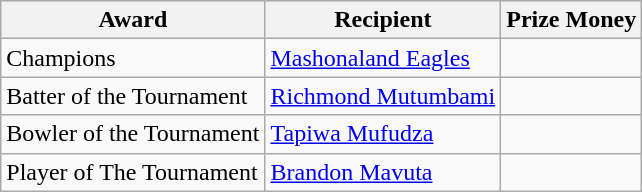<table class="wikitable">
<tr>
<th>Award</th>
<th>Recipient</th>
<th>Prize Money</th>
</tr>
<tr>
<td>Champions</td>
<td><a href='#'>Mashonaland Eagles</a></td>
<td></td>
</tr>
<tr>
<td>Batter of the Tournament</td>
<td><a href='#'>Richmond Mutumbami</a></td>
<td></td>
</tr>
<tr>
<td>Bowler of the Tournament</td>
<td><a href='#'>Tapiwa Mufudza</a></td>
<td></td>
</tr>
<tr>
<td>Player of The Tournament</td>
<td><a href='#'>Brandon Mavuta</a></td>
<td></td>
</tr>
</table>
